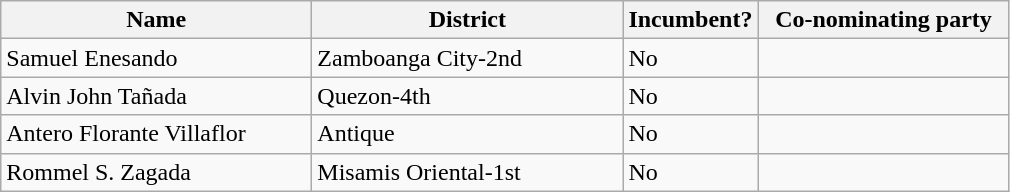<table class=wikitable>
<tr>
<th width=200px>Name</th>
<th width=200px>District</th>
<th>Incumbent?</th>
<th width=160px>Co-nominating party</th>
</tr>
<tr>
<td>Samuel Enesando</td>
<td>Zamboanga City-2nd</td>
<td>No</td>
<td></td>
</tr>
<tr>
<td>Alvin John Tañada</td>
<td>Quezon-4th</td>
<td>No</td>
<td></td>
</tr>
<tr>
<td>Antero Florante Villaflor</td>
<td>Antique</td>
<td>No</td>
<td></td>
</tr>
<tr>
<td>Rommel S. Zagada</td>
<td>Misamis Oriental-1st</td>
<td>No</td>
</tr>
</table>
